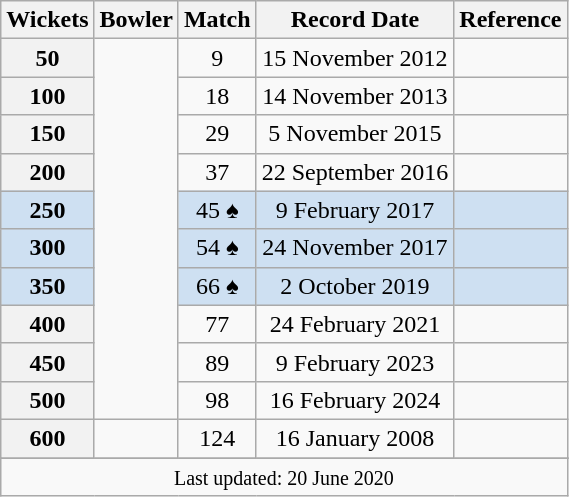<table class="wikitable sortable" style="text-align:center;">
<tr>
<th scope="col" style="text-align:center;">Wickets</th>
<th scope="col" style="text-align:center;">Bowler</th>
<th scope="col" style="text-align:center;">Match</th>
<th scope="col" style="text-align:center;">Record Date</th>
<th scope="col" style="text-align:center;">Reference</th>
</tr>
<tr>
<th scope="row" style="text-align:center;">50</th>
<td rowspan=10></td>
<td>9</td>
<td>15 November 2012</td>
<td></td>
</tr>
<tr>
<th scope="row" style="text-align:center;">100</th>
<td>18</td>
<td>14 November 2013</td>
<td></td>
</tr>
<tr>
<th scope="row" style="text-align:center;">150</th>
<td>29</td>
<td>5 November 2015</td>
<td></td>
</tr>
<tr>
<th scope="row" style="text-align:center;">200</th>
<td>37</td>
<td>22 September 2016</td>
<td></td>
</tr>
<tr bgcolor=#cee0f2>
<th scope=row style="background:#cee0f2; text-align:center;">250</th>
<td>45 ♠</td>
<td>9 February 2017</td>
<td></td>
</tr>
<tr bgcolor=#cee0f2>
<th scope=row style="background:#cee0f2; text-align:center;">300</th>
<td>54 ♠</td>
<td>24 November 2017</td>
<td></td>
</tr>
<tr bgcolor=#cee0f2>
<th scope=row style="background:#cee0f2; text-align:center;">350</th>
<td>66 ♠</td>
<td>2 October 2019</td>
<td></td>
</tr>
<tr>
<th scope="row" style="text-align:center;">400</th>
<td>77</td>
<td>24 February 2021</td>
<td></td>
</tr>
<tr>
<th scope="row" style="text-align:center;">450</th>
<td>89</td>
<td>9 February 2023</td>
<td></td>
</tr>
<tr>
<th scope="row" style="text-align:center;">500</th>
<td>98</td>
<td>16 February 2024</td>
<td></td>
</tr>
<tr>
<th scope="row" style="text-align:center;">600</th>
<td></td>
<td>124</td>
<td>16 January 2008</td>
<td></td>
</tr>
<tr>
</tr>
<tr class=sortbottom>
<td colspan=5><small>Last updated: 20 June 2020</small></td>
</tr>
</table>
